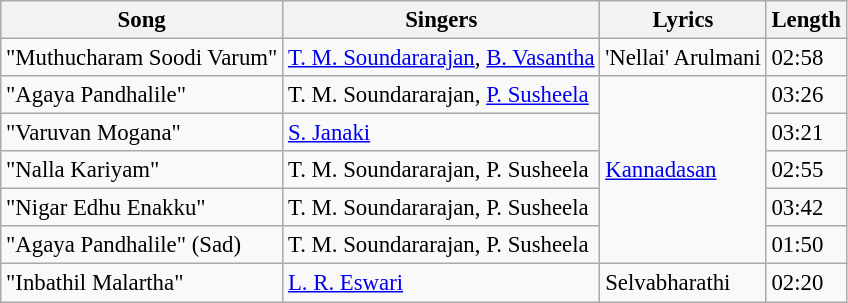<table class="wikitable" style="font-size:95%;">
<tr>
<th>Song</th>
<th>Singers</th>
<th>Lyrics</th>
<th>Length</th>
</tr>
<tr>
<td>"Muthucharam Soodi Varum"</td>
<td><a href='#'>T. M. Soundararajan</a>, <a href='#'>B. Vasantha</a></td>
<td>'Nellai' Arulmani</td>
<td>02:58</td>
</tr>
<tr>
<td>"Agaya Pandhalile"</td>
<td>T. M. Soundararajan, <a href='#'>P. Susheela</a></td>
<td rowspan=5><a href='#'>Kannadasan</a></td>
<td>03:26</td>
</tr>
<tr>
<td>"Varuvan Mogana"</td>
<td><a href='#'>S. Janaki</a></td>
<td>03:21</td>
</tr>
<tr>
<td>"Nalla Kariyam"</td>
<td>T. M. Soundararajan, P. Susheela</td>
<td>02:55</td>
</tr>
<tr>
<td>"Nigar Edhu Enakku"</td>
<td>T. M. Soundararajan, P. Susheela</td>
<td>03:42</td>
</tr>
<tr>
<td>"Agaya Pandhalile" (Sad)</td>
<td>T. M. Soundararajan, P. Susheela</td>
<td>01:50</td>
</tr>
<tr>
<td>"Inbathil Malartha"</td>
<td><a href='#'>L. R. Eswari</a></td>
<td>Selvabharathi</td>
<td>02:20</td>
</tr>
</table>
